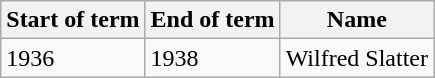<table class="wikitable mw-collapsible mw-collapsed">
<tr>
<th>Start of term</th>
<th>End of term</th>
<th>Name</th>
</tr>
<tr>
<td>1936</td>
<td>1938</td>
<td>Wilfred Slatter</td>
</tr>
</table>
